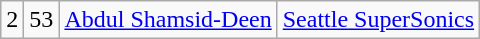<table class="wikitable">
<tr style="text-align:center;" bgcolor="">
<td>2</td>
<td>53</td>
<td><a href='#'>Abdul Shamsid-Deen</a></td>
<td><a href='#'>Seattle SuperSonics</a></td>
</tr>
</table>
